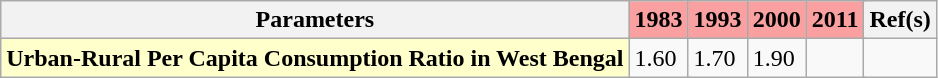<table class="wikitable">
<tr>
<th>Parameters</th>
<th colspan="2" style="background: #FAA0A0;"><strong>1983</strong></th>
<th colspan="2" style="background: #FAA0A0;"><strong>1993</strong></th>
<th colspan="2" style="background: #FAA0A0;"><strong>2000</strong></th>
<th colspan="2" style="background: #FAA0A0;"><strong>2011</strong></th>
<th>Ref(s)</th>
</tr>
<tr>
<td style="background:#FFFFCC;"><strong> Urban-Rural Per Capita Consumption Ratio in West Bengal</strong></td>
<td colspan="2">1.60</td>
<td colspan="2">1.70</td>
<td colspan="2">1.90</td>
<td colspan="2"></td>
<td></td>
</tr>
</table>
